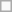<table style="float:center" class="wikitable"|>
<tr>
<td></td>
</tr>
</table>
